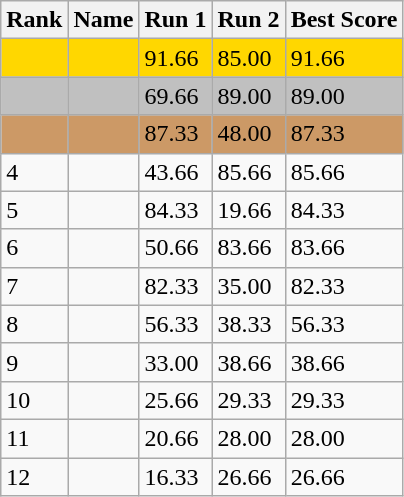<table class="wikitable">
<tr>
<th>Rank</th>
<th>Name</th>
<th>Run 1</th>
<th>Run 2</th>
<th>Best Score</th>
</tr>
<tr style="background:gold;">
<td></td>
<td></td>
<td>91.66</td>
<td>85.00</td>
<td>91.66</td>
</tr>
<tr style="background:silver;">
<td></td>
<td></td>
<td>69.66</td>
<td>89.00</td>
<td>89.00</td>
</tr>
<tr style="background:#cc9966;">
<td></td>
<td></td>
<td>87.33</td>
<td>48.00</td>
<td>87.33</td>
</tr>
<tr>
<td>4</td>
<td></td>
<td>43.66</td>
<td>85.66</td>
<td>85.66</td>
</tr>
<tr>
<td>5</td>
<td></td>
<td>84.33</td>
<td>19.66</td>
<td>84.33</td>
</tr>
<tr>
<td>6</td>
<td></td>
<td>50.66</td>
<td>83.66</td>
<td>83.66</td>
</tr>
<tr>
<td>7</td>
<td></td>
<td>82.33</td>
<td>35.00</td>
<td>82.33</td>
</tr>
<tr>
<td>8</td>
<td></td>
<td>56.33</td>
<td>38.33</td>
<td>56.33</td>
</tr>
<tr>
<td>9</td>
<td></td>
<td>33.00</td>
<td>38.66</td>
<td>38.66</td>
</tr>
<tr>
<td>10</td>
<td></td>
<td>25.66</td>
<td>29.33</td>
<td>29.33</td>
</tr>
<tr>
<td>11</td>
<td></td>
<td>20.66</td>
<td>28.00</td>
<td>28.00</td>
</tr>
<tr>
<td>12</td>
<td></td>
<td>16.33</td>
<td>26.66</td>
<td>26.66</td>
</tr>
</table>
